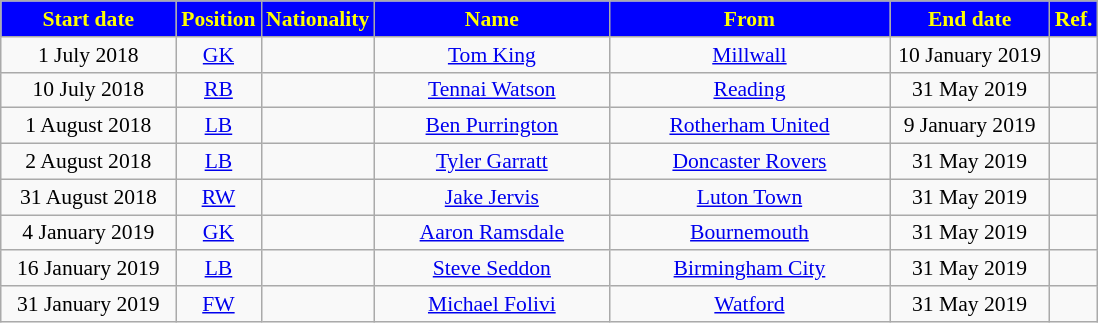<table class="wikitable"  style="text-align:center; font-size:90%; ">
<tr>
<th style="background:#0000ff; color:#FFFF00; width:110px;">Start date</th>
<th style="background:#0000ff; color:#FFFF00; width:50px;">Position</th>
<th style="background:#0000ff; color:#FFFF00; width:50px;">Nationality</th>
<th style="background:#0000ff; color:#FFFF00; width:150px;">Name</th>
<th style="background:#0000ff; color:#FFFF00; width:180px;">From</th>
<th style="background:#0000ff; color:#FFFF00; width:100px;">End date</th>
<th style="background:#0000ff; color:#FFFF00; width:25px;">Ref.</th>
</tr>
<tr>
<td>1 July 2018</td>
<td><a href='#'>GK</a></td>
<td></td>
<td><a href='#'>Tom King</a></td>
<td><a href='#'>Millwall</a></td>
<td>10 January 2019</td>
<td></td>
</tr>
<tr>
<td>10 July 2018</td>
<td><a href='#'>RB</a></td>
<td></td>
<td><a href='#'>Tennai Watson</a></td>
<td><a href='#'>Reading</a></td>
<td>31 May 2019</td>
<td></td>
</tr>
<tr>
<td>1 August 2018</td>
<td><a href='#'>LB</a></td>
<td></td>
<td><a href='#'>Ben Purrington</a></td>
<td><a href='#'>Rotherham United</a></td>
<td>9 January 2019</td>
<td></td>
</tr>
<tr>
<td>2 August 2018</td>
<td><a href='#'>LB</a></td>
<td></td>
<td><a href='#'>Tyler Garratt</a></td>
<td><a href='#'>Doncaster Rovers</a></td>
<td>31 May 2019</td>
<td></td>
</tr>
<tr>
<td>31 August 2018</td>
<td><a href='#'>RW</a></td>
<td></td>
<td><a href='#'>Jake Jervis</a></td>
<td><a href='#'>Luton Town</a></td>
<td>31 May 2019</td>
<td></td>
</tr>
<tr>
<td>4 January 2019</td>
<td><a href='#'>GK</a></td>
<td></td>
<td><a href='#'>Aaron Ramsdale</a></td>
<td><a href='#'>Bournemouth</a></td>
<td>31 May 2019</td>
<td></td>
</tr>
<tr>
<td>16 January 2019</td>
<td><a href='#'>LB</a></td>
<td></td>
<td><a href='#'>Steve Seddon</a></td>
<td><a href='#'>Birmingham City</a></td>
<td>31 May 2019</td>
<td></td>
</tr>
<tr>
<td>31 January 2019</td>
<td><a href='#'>FW</a></td>
<td></td>
<td><a href='#'>Michael Folivi</a></td>
<td><a href='#'>Watford</a></td>
<td>31 May 2019</td>
<td></td>
</tr>
</table>
